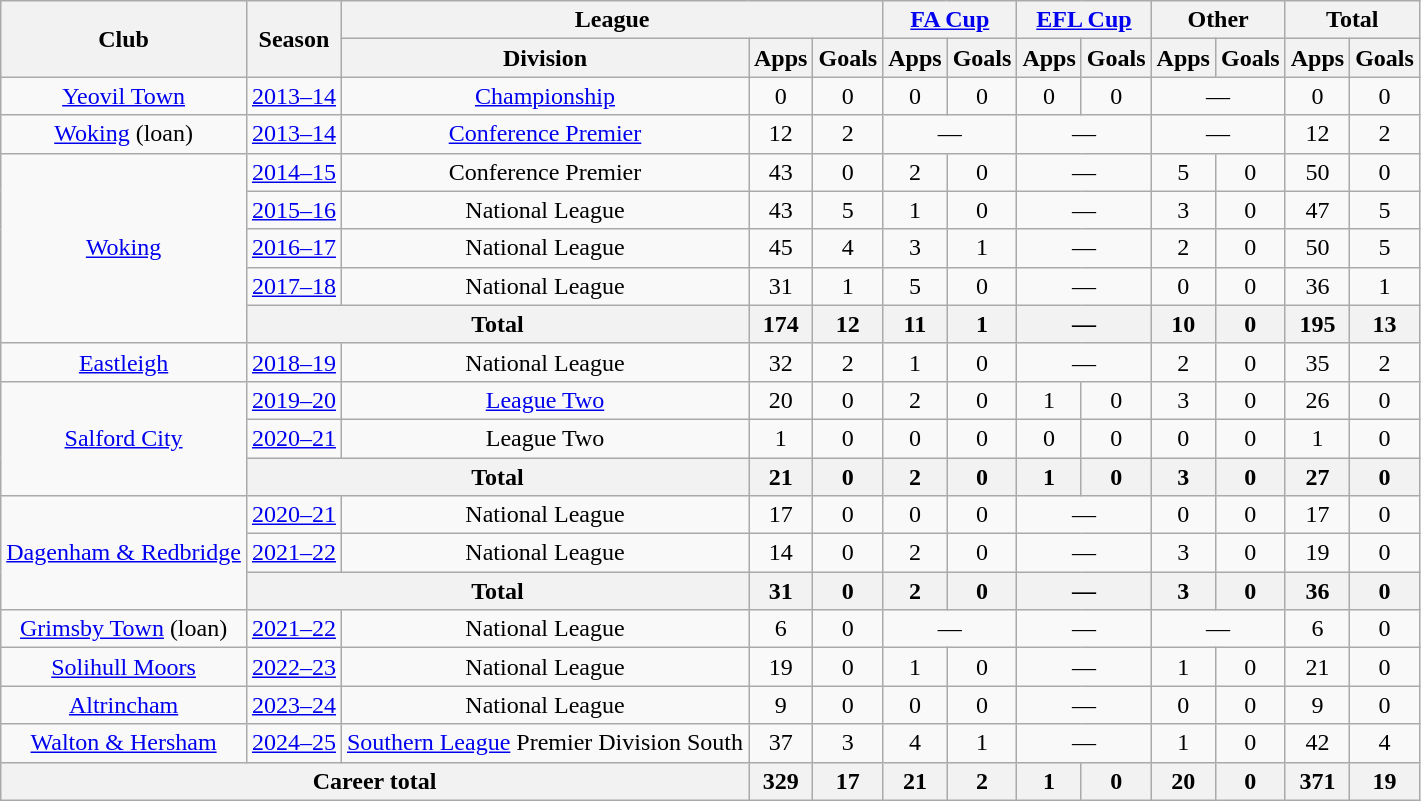<table class=wikitable style=text-align:center>
<tr>
<th rowspan=2>Club</th>
<th rowspan=2>Season</th>
<th colspan=3>League</th>
<th colspan=2><a href='#'>FA Cup</a></th>
<th colspan=2><a href='#'>EFL Cup</a></th>
<th colspan=2>Other</th>
<th colspan=2>Total</th>
</tr>
<tr>
<th>Division</th>
<th>Apps</th>
<th>Goals</th>
<th>Apps</th>
<th>Goals</th>
<th>Apps</th>
<th>Goals</th>
<th>Apps</th>
<th>Goals</th>
<th>Apps</th>
<th>Goals</th>
</tr>
<tr>
<td><a href='#'>Yeovil Town</a></td>
<td><a href='#'>2013–14</a></td>
<td><a href='#'>Championship</a></td>
<td>0</td>
<td>0</td>
<td>0</td>
<td>0</td>
<td>0</td>
<td>0</td>
<td colspan=2>—</td>
<td>0</td>
<td>0</td>
</tr>
<tr>
<td><a href='#'>Woking</a> (loan)</td>
<td><a href='#'>2013–14</a></td>
<td><a href='#'>Conference Premier</a></td>
<td>12</td>
<td>2</td>
<td colspan=2>—</td>
<td colspan=2>—</td>
<td colspan=2>—</td>
<td>12</td>
<td>2</td>
</tr>
<tr>
<td rowspan=5><a href='#'>Woking</a></td>
<td><a href='#'>2014–15</a></td>
<td>Conference Premier</td>
<td>43</td>
<td>0</td>
<td>2</td>
<td>0</td>
<td colspan=2>—</td>
<td>5</td>
<td>0</td>
<td>50</td>
<td>0</td>
</tr>
<tr>
<td><a href='#'>2015–16</a></td>
<td>National League</td>
<td>43</td>
<td>5</td>
<td>1</td>
<td>0</td>
<td colspan=2>—</td>
<td>3</td>
<td>0</td>
<td>47</td>
<td>5</td>
</tr>
<tr>
<td><a href='#'>2016–17</a></td>
<td>National League</td>
<td>45</td>
<td>4</td>
<td>3</td>
<td>1</td>
<td colspan=2>—</td>
<td>2</td>
<td>0</td>
<td>50</td>
<td>5</td>
</tr>
<tr>
<td><a href='#'>2017–18</a></td>
<td>National League</td>
<td>31</td>
<td>1</td>
<td>5</td>
<td>0</td>
<td colspan=2>—</td>
<td>0</td>
<td>0</td>
<td>36</td>
<td>1</td>
</tr>
<tr>
<th colspan=2>Total</th>
<th>174</th>
<th>12</th>
<th>11</th>
<th>1</th>
<th colspan=2>—</th>
<th>10</th>
<th>0</th>
<th>195</th>
<th>13</th>
</tr>
<tr>
<td><a href='#'>Eastleigh</a></td>
<td><a href='#'>2018–19</a></td>
<td>National League</td>
<td>32</td>
<td>2</td>
<td>1</td>
<td>0</td>
<td colspan=2>—</td>
<td>2</td>
<td>0</td>
<td>35</td>
<td>2</td>
</tr>
<tr>
<td rowspan=3><a href='#'>Salford City</a></td>
<td><a href='#'>2019–20</a></td>
<td><a href='#'>League Two</a></td>
<td>20</td>
<td>0</td>
<td>2</td>
<td>0</td>
<td>1</td>
<td>0</td>
<td>3</td>
<td>0</td>
<td>26</td>
<td>0</td>
</tr>
<tr>
<td><a href='#'>2020–21</a></td>
<td>League Two</td>
<td>1</td>
<td>0</td>
<td>0</td>
<td>0</td>
<td>0</td>
<td>0</td>
<td>0</td>
<td>0</td>
<td>1</td>
<td>0</td>
</tr>
<tr>
<th colspan=2>Total</th>
<th>21</th>
<th>0</th>
<th>2</th>
<th>0</th>
<th>1</th>
<th>0</th>
<th>3</th>
<th>0</th>
<th>27</th>
<th>0</th>
</tr>
<tr>
<td rowspan=3><a href='#'>Dagenham & Redbridge</a></td>
<td><a href='#'>2020–21</a></td>
<td>National League</td>
<td>17</td>
<td>0</td>
<td>0</td>
<td>0</td>
<td colspan=2>—</td>
<td>0</td>
<td>0</td>
<td>17</td>
<td>0</td>
</tr>
<tr>
<td><a href='#'>2021–22</a></td>
<td>National League</td>
<td>14</td>
<td>0</td>
<td>2</td>
<td>0</td>
<td colspan=2>—</td>
<td>3</td>
<td>0</td>
<td>19</td>
<td>0</td>
</tr>
<tr>
<th colspan=2>Total</th>
<th>31</th>
<th>0</th>
<th>2</th>
<th>0</th>
<th colspan=2>—</th>
<th>3</th>
<th>0</th>
<th>36</th>
<th>0</th>
</tr>
<tr>
<td><a href='#'>Grimsby Town</a> (loan)</td>
<td><a href='#'>2021–22</a></td>
<td>National League</td>
<td>6</td>
<td>0</td>
<td colspan=2>—</td>
<td colspan=2>—</td>
<td colspan=2>—</td>
<td>6</td>
<td>0</td>
</tr>
<tr>
<td><a href='#'>Solihull Moors</a></td>
<td><a href='#'>2022–23</a></td>
<td>National League</td>
<td>19</td>
<td>0</td>
<td>1</td>
<td>0</td>
<td colspan="2">—</td>
<td>1</td>
<td>0</td>
<td>21</td>
<td>0</td>
</tr>
<tr>
<td><a href='#'>Altrincham</a></td>
<td><a href='#'>2023–24</a></td>
<td>National League</td>
<td>9</td>
<td>0</td>
<td>0</td>
<td>0</td>
<td colspan="2">—</td>
<td>0</td>
<td>0</td>
<td>9</td>
<td>0</td>
</tr>
<tr>
<td><a href='#'>Walton & Hersham</a></td>
<td><a href='#'>2024–25</a></td>
<td><a href='#'>Southern League</a> Premier Division South</td>
<td>37</td>
<td>3</td>
<td>4</td>
<td>1</td>
<td colspan="2">—</td>
<td>1</td>
<td>0</td>
<td>42</td>
<td>4</td>
</tr>
<tr>
<th colspan=3>Career total</th>
<th>329</th>
<th>17</th>
<th>21</th>
<th>2</th>
<th>1</th>
<th>0</th>
<th>20</th>
<th>0</th>
<th>371</th>
<th>19</th>
</tr>
</table>
